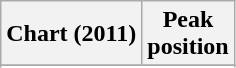<table class="wikitable sortable plainrowheaders">
<tr>
<th scope="col">Chart (2011)</th>
<th scope="col">Peak<br>position</th>
</tr>
<tr>
</tr>
<tr>
</tr>
<tr>
</tr>
<tr>
</tr>
<tr>
</tr>
<tr>
</tr>
<tr>
</tr>
</table>
